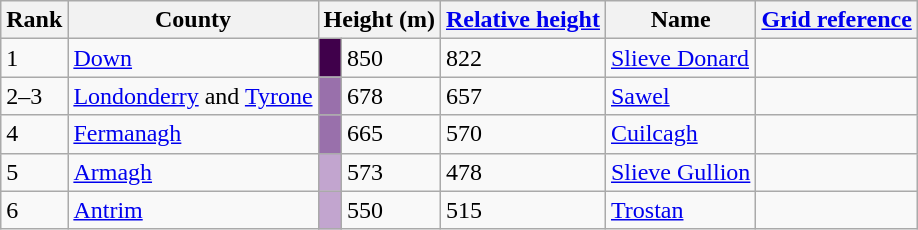<table class="wikitable sortable">
<tr>
<th>Rank</th>
<th>County</th>
<th colspan=2>Height (m)</th>
<th><a href='#'>Relative height</a></th>
<th>Name</th>
<th><a href='#'>Grid reference</a></th>
</tr>
<tr>
<td>1</td>
<td><a href='#'>Down</a></td>
<td style="background-color:#40004b;"></td>
<td>850</td>
<td>822</td>
<td><a href='#'>Slieve Donard</a></td>
<td></td>
</tr>
<tr>
<td>2–3</td>
<td><a href='#'>Londonderry</a> and <a href='#'>Tyrone</a></td>
<td style="background-color:#9970ab;"></td>
<td>678</td>
<td>657</td>
<td><a href='#'>Sawel</a></td>
<td></td>
</tr>
<tr>
<td>4</td>
<td><a href='#'>Fermanagh</a></td>
<td style="background-color:#9970ab;"></td>
<td>665</td>
<td>570</td>
<td><a href='#'>Cuilcagh</a></td>
<td></td>
</tr>
<tr>
<td>5</td>
<td><a href='#'>Armagh</a></td>
<td style="background-color:#c2a5cf;"></td>
<td>573</td>
<td>478</td>
<td><a href='#'>Slieve Gullion</a></td>
<td></td>
</tr>
<tr>
<td>6</td>
<td><a href='#'>Antrim</a></td>
<td style="background-color:#c2a5cf;"></td>
<td>550</td>
<td>515</td>
<td><a href='#'>Trostan</a></td>
<td></td>
</tr>
</table>
